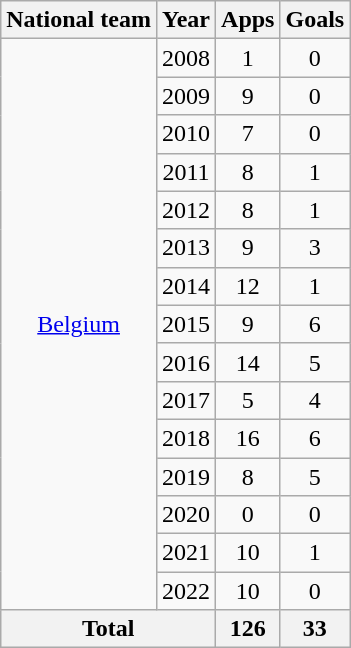<table class="wikitable" style="text-align: center;">
<tr>
<th>National team</th>
<th>Year</th>
<th>Apps</th>
<th>Goals</th>
</tr>
<tr>
<td rowspan="15"><a href='#'>Belgium</a></td>
<td>2008</td>
<td>1</td>
<td>0</td>
</tr>
<tr>
<td>2009</td>
<td>9</td>
<td>0</td>
</tr>
<tr>
<td>2010</td>
<td>7</td>
<td>0</td>
</tr>
<tr>
<td>2011</td>
<td>8</td>
<td>1</td>
</tr>
<tr>
<td>2012</td>
<td>8</td>
<td>1</td>
</tr>
<tr>
<td>2013</td>
<td>9</td>
<td>3</td>
</tr>
<tr>
<td>2014</td>
<td>12</td>
<td>1</td>
</tr>
<tr>
<td>2015</td>
<td>9</td>
<td>6</td>
</tr>
<tr>
<td>2016</td>
<td>14</td>
<td>5</td>
</tr>
<tr>
<td>2017</td>
<td>5</td>
<td>4</td>
</tr>
<tr>
<td>2018</td>
<td>16</td>
<td>6</td>
</tr>
<tr>
<td>2019</td>
<td>8</td>
<td>5</td>
</tr>
<tr>
<td>2020</td>
<td>0</td>
<td>0</td>
</tr>
<tr>
<td>2021</td>
<td>10</td>
<td>1</td>
</tr>
<tr>
<td>2022</td>
<td>10</td>
<td>0</td>
</tr>
<tr>
<th colspan="2">Total</th>
<th>126</th>
<th>33</th>
</tr>
</table>
